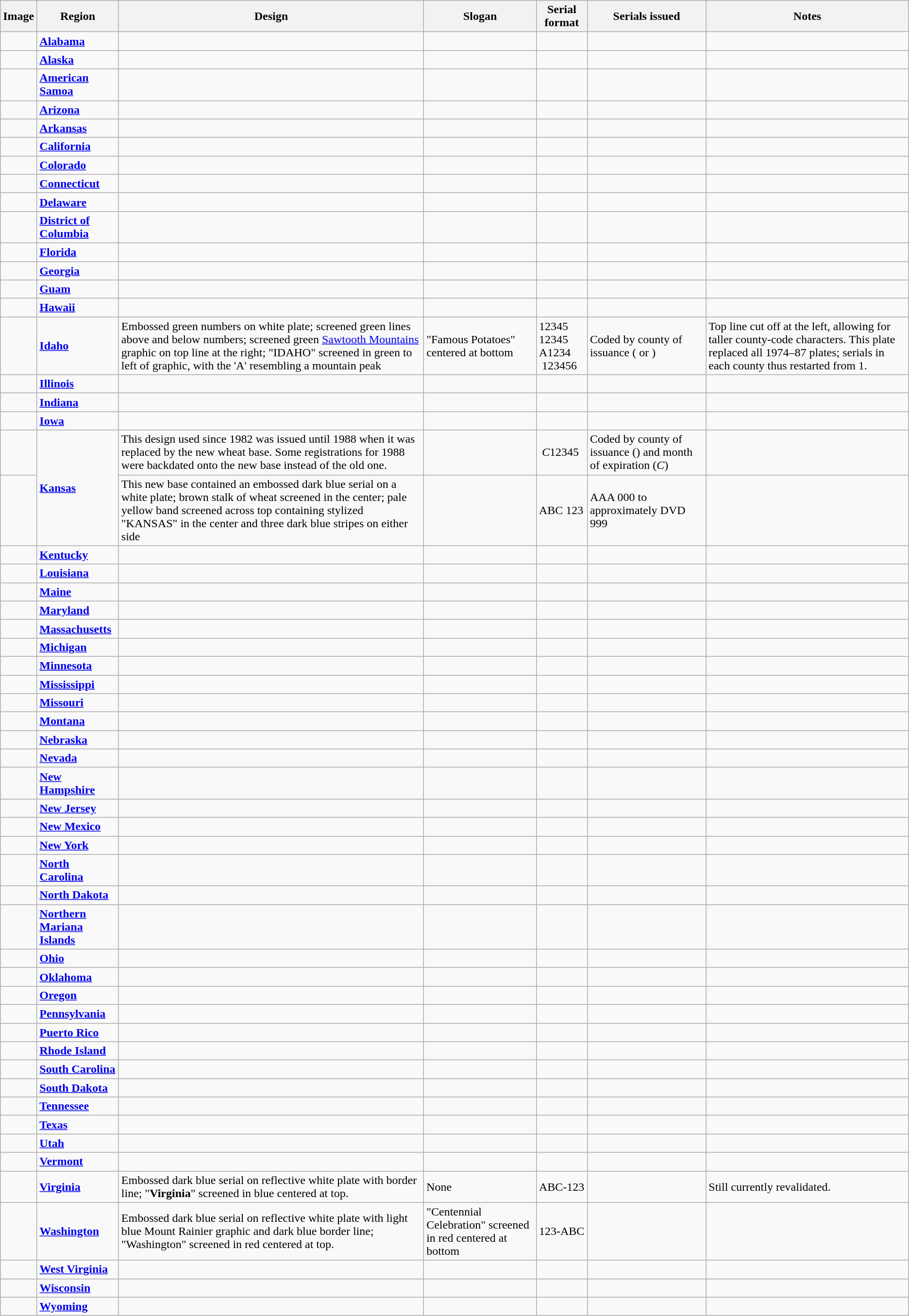<table class="wikitable">
<tr>
<th>Image</th>
<th>Region</th>
<th>Design</th>
<th>Slogan</th>
<th>Serial format</th>
<th>Serials issued</th>
<th>Notes</th>
</tr>
<tr>
<td></td>
<td><strong><a href='#'>Alabama</a></strong></td>
<td></td>
<td></td>
<td></td>
<td></td>
<td></td>
</tr>
<tr>
<td></td>
<td><strong><a href='#'>Alaska</a></strong></td>
<td></td>
<td></td>
<td></td>
<td></td>
<td></td>
</tr>
<tr>
<td></td>
<td><strong><a href='#'>American Samoa</a></strong></td>
<td></td>
<td></td>
<td></td>
<td></td>
<td></td>
</tr>
<tr>
<td></td>
<td><strong><a href='#'>Arizona</a></strong></td>
<td></td>
<td></td>
<td></td>
<td></td>
<td></td>
</tr>
<tr>
<td></td>
<td><strong><a href='#'>Arkansas</a></strong></td>
<td></td>
<td></td>
<td></td>
<td></td>
<td></td>
</tr>
<tr>
<td></td>
<td><strong><a href='#'>California</a></strong></td>
<td></td>
<td></td>
<td></td>
<td></td>
<td></td>
</tr>
<tr>
<td></td>
<td><strong><a href='#'>Colorado</a></strong></td>
<td></td>
<td></td>
<td></td>
<td></td>
<td></td>
</tr>
<tr>
<td></td>
<td><strong><a href='#'>Connecticut</a></strong></td>
<td></td>
<td></td>
<td></td>
<td></td>
<td></td>
</tr>
<tr>
<td></td>
<td><strong><a href='#'>Delaware</a></strong></td>
<td></td>
<td></td>
<td></td>
<td></td>
<td></td>
</tr>
<tr>
<td></td>
<td><strong><a href='#'>District of<br>Columbia</a></strong></td>
<td></td>
<td></td>
<td></td>
<td></td>
<td></td>
</tr>
<tr>
<td></td>
<td><strong><a href='#'>Florida</a></strong></td>
<td></td>
<td></td>
<td></td>
<td></td>
<td></td>
</tr>
<tr>
<td></td>
<td><strong><a href='#'>Georgia</a></strong></td>
<td></td>
<td></td>
<td></td>
<td></td>
<td></td>
</tr>
<tr>
<td></td>
<td><strong><a href='#'>Guam</a></strong></td>
<td></td>
<td></td>
<td></td>
<td></td>
<td></td>
</tr>
<tr>
<td></td>
<td><strong><a href='#'>Hawaii</a></strong></td>
<td></td>
<td></td>
<td></td>
<td></td>
<td></td>
</tr>
<tr>
<td></td>
<td><strong><a href='#'>Idaho</a></strong></td>
<td>Embossed green numbers on white plate; screened green lines above and below numbers; screened green <a href='#'>Sawtooth Mountains</a> graphic on top line at the right; "IDAHO" screened in green to left of graphic, with the 'A' resembling a mountain peak</td>
<td>"Famous Potatoes" centered at bottom</td>
<td> 12345<br> 12345<br> A1234<br> 123456</td>
<td>Coded by county of issuance ( or )</td>
<td>Top line cut off at the left, allowing for taller county-code characters. This plate replaced all 1974–87 plates; serials in each county thus restarted from 1.</td>
</tr>
<tr>
<td></td>
<td><strong><a href='#'>Illinois</a></strong></td>
<td></td>
<td></td>
<td></td>
<td></td>
<td></td>
</tr>
<tr>
<td></td>
<td><strong><a href='#'>Indiana</a></strong></td>
<td></td>
<td></td>
<td></td>
<td></td>
<td></td>
</tr>
<tr>
<td></td>
<td><strong><a href='#'>Iowa</a></strong></td>
<td></td>
<td></td>
<td></td>
<td></td>
<td></td>
</tr>
<tr>
<td></td>
<td rowspan="2"><strong><a href='#'>Kansas</a></strong></td>
<td>This design used since 1982 was issued until 1988 when it was replaced by the new wheat base. Some registrations for 1988 were backdated onto the new base instead of the old one.</td>
<td></td>
<td> <em>C</em>12345</td>
<td>Coded by county of issuance () and month of expiration (<em>C</em>)</td>
<td></td>
</tr>
<tr>
<td></td>
<td>This new base contained an embossed dark blue serial on a white plate; brown stalk of wheat screened in the center; pale yellow band screened across top containing stylized "KANSAS" in the center and three dark blue stripes on either side</td>
<td></td>
<td>ABC 123</td>
<td>AAA 000 to approximately DVD 999</td>
<td></td>
</tr>
<tr>
<td></td>
<td><strong><a href='#'>Kentucky</a></strong></td>
<td></td>
<td></td>
<td></td>
<td></td>
<td></td>
</tr>
<tr>
<td></td>
<td><strong><a href='#'>Louisiana</a></strong></td>
<td></td>
<td></td>
<td></td>
<td></td>
<td></td>
</tr>
<tr>
<td></td>
<td><strong><a href='#'>Maine</a></strong></td>
<td></td>
<td></td>
<td></td>
<td></td>
<td></td>
</tr>
<tr>
<td></td>
<td><strong><a href='#'>Maryland</a></strong></td>
<td></td>
<td></td>
<td></td>
<td></td>
<td></td>
</tr>
<tr>
<td></td>
<td><strong><a href='#'>Massachusetts</a></strong></td>
<td></td>
<td></td>
<td></td>
<td></td>
<td></td>
</tr>
<tr>
<td></td>
<td><strong><a href='#'>Michigan</a></strong></td>
<td></td>
<td></td>
<td></td>
<td></td>
<td></td>
</tr>
<tr>
<td></td>
<td><strong><a href='#'>Minnesota</a></strong></td>
<td></td>
<td></td>
<td></td>
<td></td>
<td></td>
</tr>
<tr>
<td></td>
<td><strong><a href='#'>Mississippi</a></strong></td>
<td></td>
<td></td>
<td></td>
<td></td>
<td></td>
</tr>
<tr>
<td></td>
<td><strong><a href='#'>Missouri</a></strong></td>
<td></td>
<td></td>
<td></td>
<td></td>
<td></td>
</tr>
<tr>
<td></td>
<td><strong><a href='#'>Montana</a></strong></td>
<td></td>
<td></td>
<td></td>
<td></td>
<td></td>
</tr>
<tr>
<td></td>
<td><strong><a href='#'>Nebraska</a></strong></td>
<td></td>
<td></td>
<td></td>
<td></td>
<td></td>
</tr>
<tr>
<td></td>
<td><strong><a href='#'>Nevada</a></strong></td>
<td></td>
<td></td>
<td></td>
<td></td>
<td></td>
</tr>
<tr>
<td></td>
<td><strong><a href='#'>New Hampshire</a></strong></td>
<td></td>
<td></td>
<td></td>
<td></td>
<td></td>
</tr>
<tr>
<td></td>
<td><strong><a href='#'>New Jersey</a></strong></td>
<td></td>
<td></td>
<td></td>
<td></td>
<td></td>
</tr>
<tr>
<td></td>
<td><strong><a href='#'>New Mexico</a></strong></td>
<td></td>
<td></td>
<td></td>
<td></td>
<td></td>
</tr>
<tr>
<td></td>
<td><strong><a href='#'>New York</a></strong></td>
<td></td>
<td></td>
<td></td>
<td></td>
<td></td>
</tr>
<tr>
<td></td>
<td><strong><a href='#'>North Carolina</a></strong></td>
<td></td>
<td></td>
<td></td>
<td></td>
<td></td>
</tr>
<tr>
<td></td>
<td><strong><a href='#'>North Dakota</a></strong></td>
<td></td>
<td></td>
<td></td>
<td></td>
<td></td>
</tr>
<tr>
<td></td>
<td><strong><a href='#'>Northern Mariana<br> Islands</a></strong></td>
<td></td>
<td></td>
<td></td>
<td></td>
<td></td>
</tr>
<tr>
<td></td>
<td><strong><a href='#'>Ohio</a></strong></td>
<td></td>
<td></td>
<td></td>
<td></td>
<td></td>
</tr>
<tr>
<td></td>
<td><strong><a href='#'>Oklahoma</a></strong></td>
<td></td>
<td></td>
<td></td>
<td></td>
<td></td>
</tr>
<tr>
<td></td>
<td><strong><a href='#'>Oregon</a></strong></td>
<td></td>
<td></td>
<td></td>
<td></td>
<td></td>
</tr>
<tr>
<td></td>
<td><strong><a href='#'>Pennsylvania</a></strong></td>
<td></td>
<td></td>
<td></td>
<td></td>
<td></td>
</tr>
<tr>
<td></td>
<td><strong><a href='#'>Puerto Rico</a></strong></td>
<td></td>
<td></td>
<td></td>
<td></td>
<td></td>
</tr>
<tr>
<td></td>
<td><strong><a href='#'>Rhode Island</a></strong></td>
<td></td>
<td></td>
<td></td>
<td></td>
<td></td>
</tr>
<tr>
<td></td>
<td><strong><a href='#'>South Carolina</a></strong></td>
<td></td>
<td></td>
<td></td>
<td></td>
<td></td>
</tr>
<tr>
<td></td>
<td><strong><a href='#'>South Dakota</a></strong></td>
<td></td>
<td></td>
<td></td>
<td></td>
<td></td>
</tr>
<tr>
<td></td>
<td><strong><a href='#'>Tennessee</a></strong></td>
<td></td>
<td></td>
<td></td>
<td></td>
<td></td>
</tr>
<tr>
<td></td>
<td><strong><a href='#'>Texas</a></strong></td>
<td></td>
<td></td>
<td></td>
<td></td>
<td></td>
</tr>
<tr>
<td></td>
<td><strong><a href='#'>Utah</a></strong></td>
<td></td>
<td></td>
<td></td>
<td></td>
<td></td>
</tr>
<tr>
<td></td>
<td><strong><a href='#'>Vermont</a></strong></td>
<td></td>
<td></td>
<td></td>
<td></td>
<td></td>
</tr>
<tr>
<td></td>
<td><strong><a href='#'>Virginia</a></strong></td>
<td>Embossed dark blue serial on reflective white plate with border line; "<span><strong>Virginia</strong></span>" screened in blue centered at top.</td>
<td>None</td>
<td>ABC-123</td>
<td></td>
<td>Still currently revalidated.</td>
</tr>
<tr>
<td></td>
<td><strong><a href='#'>Washington</a></strong></td>
<td>Embossed dark blue serial on reflective white plate with light blue Mount Rainier graphic and dark blue border line; "Washington" screened in red centered at top.</td>
<td>"Centennial Celebration" screened in red centered at bottom</td>
<td>123-ABC</td>
<td></td>
<td></td>
</tr>
<tr>
<td></td>
<td><strong><a href='#'>West Virginia</a></strong></td>
<td></td>
<td></td>
<td></td>
<td></td>
<td></td>
</tr>
<tr>
<td></td>
<td><strong><a href='#'>Wisconsin</a></strong></td>
<td></td>
<td></td>
<td></td>
<td></td>
<td></td>
</tr>
<tr>
<td></td>
<td><strong><a href='#'>Wyoming</a></strong></td>
<td></td>
<td></td>
<td></td>
<td></td>
<td></td>
</tr>
</table>
